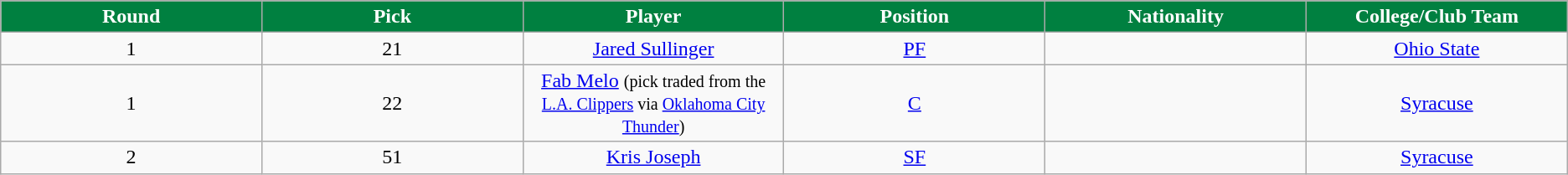<table class="wikitable sortable sortable">
<tr>
<th style="background:#008040; color:white; width:10%;">Round</th>
<th style="background:#008040; color:white; width:10%;">Pick</th>
<th style="background:#008040; color:white; width:10%;">Player</th>
<th style="background:#008040; color:white; width:10%;">Position</th>
<th style="background:#008040; color:white; width:10%;">Nationality</th>
<th style="background:#008040; color:white; width:10%;">College/Club Team</th>
</tr>
<tr style="text-align: center">
<td>1</td>
<td>21</td>
<td><a href='#'>Jared Sullinger</a></td>
<td><a href='#'>PF</a></td>
<td></td>
<td><a href='#'>Ohio State</a></td>
</tr>
<tr style="text-align: center">
<td>1</td>
<td>22</td>
<td><a href='#'>Fab Melo</a> <small>(pick traded from the <a href='#'>L.A. Clippers</a> via <a href='#'>Oklahoma City Thunder</a>)</small></td>
<td><a href='#'>C</a></td>
<td></td>
<td><a href='#'>Syracuse</a></td>
</tr>
<tr style="text-align: center">
<td>2</td>
<td>51</td>
<td><a href='#'>Kris Joseph</a></td>
<td><a href='#'>SF</a></td>
<td></td>
<td><a href='#'>Syracuse</a></td>
</tr>
</table>
